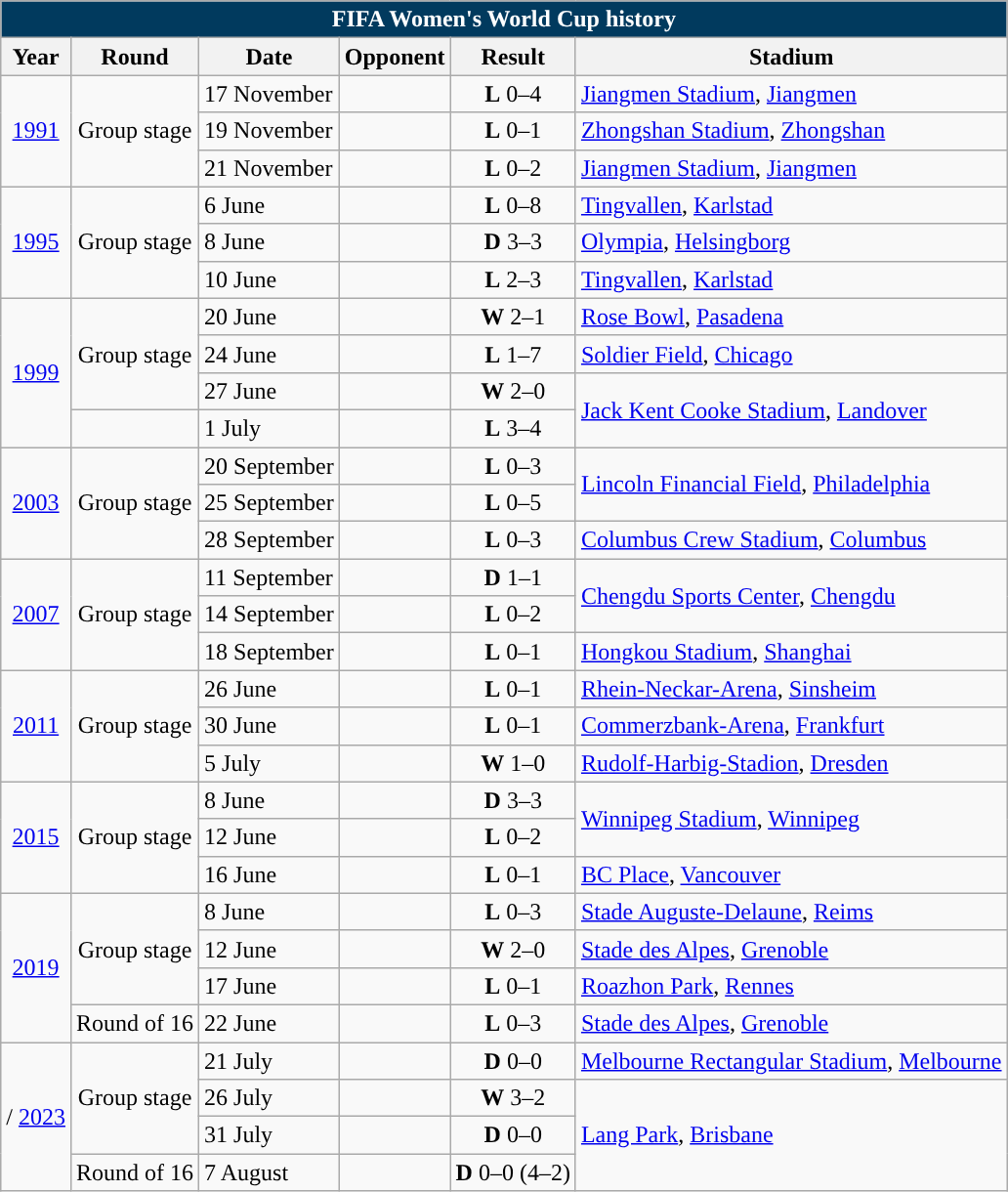<table class="wikitable" style="text-align: center;font-size:100%;">
<tr>
<th colspan=6 style="background: #013A5E; color: #FFFFFF;">FIFA Women's World Cup history</th>
</tr>
<tr>
<th>Year</th>
<th>Round</th>
<th>Date</th>
<th>Opponent</th>
<th>Result</th>
<th>Stadium</th>
</tr>
<tr>
<td rowspan=3> <a href='#'>1991</a></td>
<td rowspan=3>Group stage</td>
<td align="left">17 November</td>
<td align="left"></td>
<td><strong>L</strong> 0–4</td>
<td align="left"><a href='#'>Jiangmen Stadium</a>, <a href='#'>Jiangmen</a></td>
</tr>
<tr>
<td align="left">19 November</td>
<td align="left"></td>
<td><strong>L</strong> 0–1</td>
<td align="left"><a href='#'>Zhongshan Stadium</a>, <a href='#'>Zhongshan</a></td>
</tr>
<tr>
<td align="left">21 November</td>
<td align="left"></td>
<td><strong>L</strong> 0–2</td>
<td align="left"><a href='#'>Jiangmen Stadium</a>, <a href='#'>Jiangmen</a></td>
</tr>
<tr>
<td rowspan=3> <a href='#'>1995</a></td>
<td rowspan=3>Group stage</td>
<td align="left">6 June</td>
<td align="left"></td>
<td><strong>L</strong> 0–8</td>
<td align="left"><a href='#'>Tingvallen</a>, <a href='#'>Karlstad</a></td>
</tr>
<tr>
<td align="left">8 June</td>
<td align="left"></td>
<td><strong>D</strong> 3–3</td>
<td align="left"><a href='#'>Olympia</a>, <a href='#'>Helsingborg</a></td>
</tr>
<tr>
<td align="left">10 June</td>
<td align="left"></td>
<td><strong>L</strong> 2–3</td>
<td align="left"><a href='#'>Tingvallen</a>, <a href='#'>Karlstad</a></td>
</tr>
<tr>
<td rowspan=4> <a href='#'>1999</a></td>
<td rowspan=3>Group stage</td>
<td align="left">20 June</td>
<td align="left"></td>
<td><strong>W</strong> 2–1</td>
<td align="left"><a href='#'>Rose Bowl</a>, <a href='#'>Pasadena</a></td>
</tr>
<tr>
<td align="left">24 June</td>
<td align="left"></td>
<td><strong>L</strong> 1–7</td>
<td align="left"><a href='#'>Soldier Field</a>, <a href='#'>Chicago</a></td>
</tr>
<tr>
<td align="left">27 June</td>
<td align="left"></td>
<td><strong>W</strong> 2–0</td>
<td rowspan=2 align="left"><a href='#'>Jack Kent Cooke Stadium</a>, <a href='#'>Landover</a></td>
</tr>
<tr>
<td></td>
<td align="left">1 July</td>
<td align="left"></td>
<td><strong>L</strong> 3–4 </td>
</tr>
<tr>
<td rowspan=3> <a href='#'>2003</a></td>
<td rowspan=3>Group stage</td>
<td align="left">20 September</td>
<td align="left"></td>
<td><strong>L</strong> 0–3</td>
<td rowspan=2 align="left"><a href='#'>Lincoln Financial Field</a>, <a href='#'>Philadelphia</a></td>
</tr>
<tr>
<td align="left">25 September</td>
<td align="left"></td>
<td><strong>L</strong> 0–5</td>
</tr>
<tr>
<td align="left">28 September</td>
<td align="left"></td>
<td><strong>L</strong> 0–3</td>
<td align="left"><a href='#'>Columbus Crew Stadium</a>, <a href='#'>Columbus</a></td>
</tr>
<tr>
<td rowspan=3> <a href='#'>2007</a></td>
<td rowspan=3>Group stage</td>
<td align="left">11 September</td>
<td align="left"></td>
<td><strong>D</strong> 1–1</td>
<td rowspan=2 align="left"><a href='#'>Chengdu Sports Center</a>, <a href='#'>Chengdu</a></td>
</tr>
<tr>
<td align="left">14 September</td>
<td align="left"></td>
<td><strong>L</strong> 0–2</td>
</tr>
<tr>
<td align="left">18 September</td>
<td align="left"></td>
<td><strong>L</strong> 0–1</td>
<td align="left"><a href='#'>Hongkou Stadium</a>, <a href='#'>Shanghai</a></td>
</tr>
<tr>
<td rowspan=3> <a href='#'>2011</a></td>
<td rowspan=3>Group stage</td>
<td align="left">26 June</td>
<td align="left"></td>
<td><strong>L</strong> 0–1</td>
<td align="left"><a href='#'>Rhein-Neckar-Arena</a>, <a href='#'>Sinsheim</a></td>
</tr>
<tr>
<td align="left">30 June</td>
<td align="left"></td>
<td><strong>L</strong> 0–1</td>
<td align="left"><a href='#'>Commerzbank-Arena</a>, <a href='#'>Frankfurt</a></td>
</tr>
<tr>
<td align="left">5 July</td>
<td align="left"></td>
<td><strong>W</strong> 1–0</td>
<td align="left"><a href='#'>Rudolf-Harbig-Stadion</a>, <a href='#'>Dresden</a></td>
</tr>
<tr>
<td rowspan=3> <a href='#'>2015</a></td>
<td rowspan=3>Group stage</td>
<td align="left">8 June</td>
<td align="left"></td>
<td><strong>D</strong> 3–3</td>
<td rowspan=2 align="left"><a href='#'>Winnipeg Stadium</a>, <a href='#'>Winnipeg</a></td>
</tr>
<tr>
<td align="left">12 June</td>
<td align="left"></td>
<td><strong>L</strong> 0–2</td>
</tr>
<tr>
<td align="left">16 June</td>
<td align="left"></td>
<td><strong>L</strong> 0–1</td>
<td align="left"><a href='#'>BC Place</a>, <a href='#'>Vancouver</a></td>
</tr>
<tr>
<td rowspan=4> <a href='#'>2019</a></td>
<td rowspan=3>Group stage</td>
<td align="left">8 June</td>
<td align="left"></td>
<td><strong>L</strong> 0–3</td>
<td align="left"><a href='#'>Stade Auguste-Delaune</a>, <a href='#'>Reims</a></td>
</tr>
<tr>
<td align="left">12 June</td>
<td align="left"></td>
<td><strong>W</strong> 2–0</td>
<td align="left"><a href='#'>Stade des Alpes</a>, <a href='#'>Grenoble</a></td>
</tr>
<tr>
<td align="left">17 June</td>
<td align="left"></td>
<td><strong>L</strong> 0–1</td>
<td align="left"><a href='#'>Roazhon Park</a>, <a href='#'>Rennes</a></td>
</tr>
<tr>
<td>Round of 16</td>
<td align="left">22 June</td>
<td align="left"></td>
<td><strong>L</strong> 0–3</td>
<td align="left"><a href='#'>Stade des Alpes</a>, <a href='#'>Grenoble</a></td>
</tr>
<tr>
<td rowspan=4>/ <a href='#'>2023</a></td>
<td rowspan=3>Group stage</td>
<td align="left">21 July</td>
<td align="left"></td>
<td><strong>D</strong> 0–0</td>
<td align="left"><a href='#'>Melbourne Rectangular Stadium</a>, <a href='#'>Melbourne</a></td>
</tr>
<tr>
<td align="left">26 July</td>
<td align="left"></td>
<td><strong>W</strong> 3–2</td>
<td rowspan=3 align="left"><a href='#'>Lang Park</a>, <a href='#'>Brisbane</a></td>
</tr>
<tr>
<td align="left">31 July</td>
<td align="left"></td>
<td><strong>D</strong> 0–0</td>
</tr>
<tr>
<td>Round of 16</td>
<td align="left">7 August</td>
<td align="left"></td>
<td><strong>D</strong> 0–0 (4–2)</td>
</tr>
</table>
